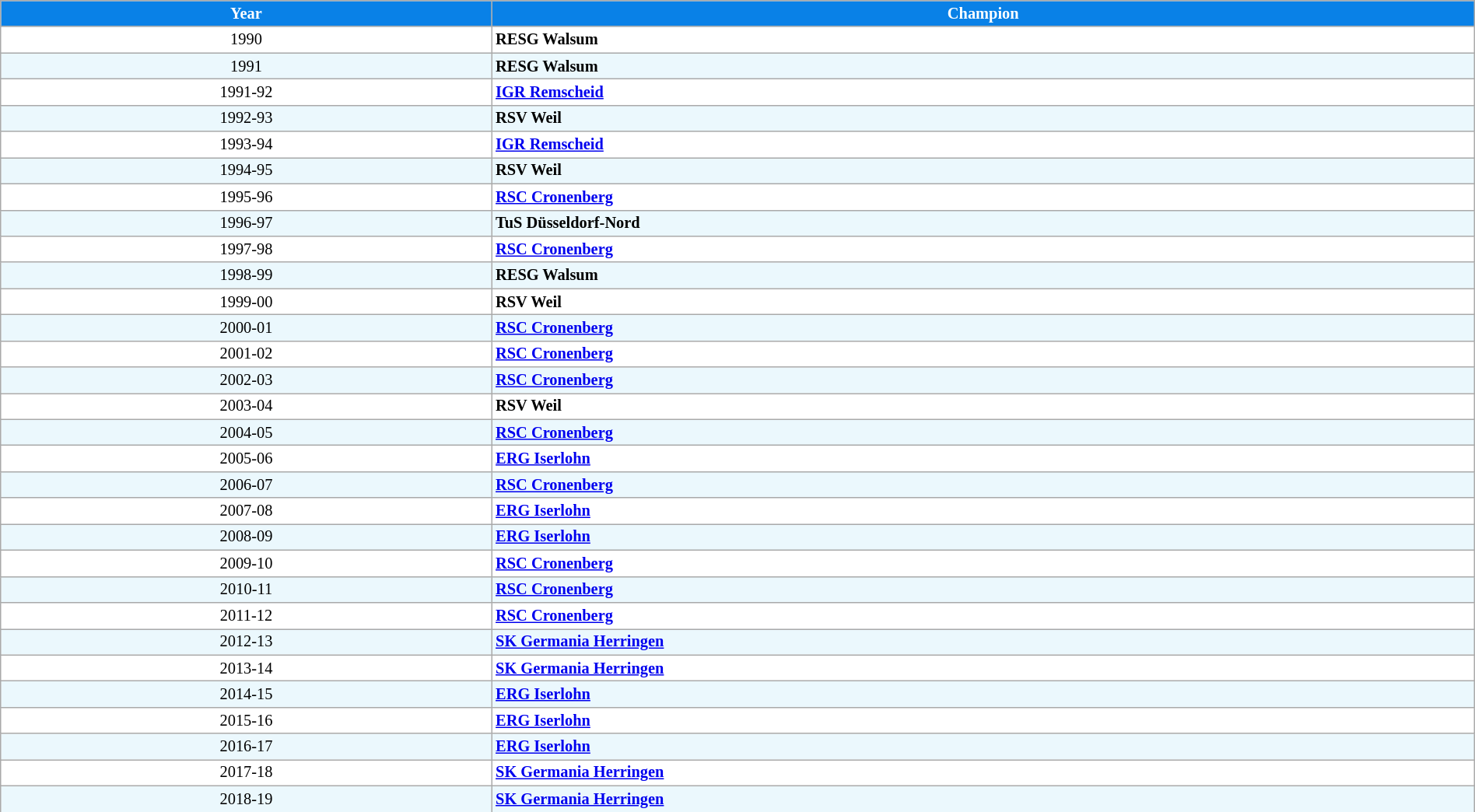<table class="wikitable" style="font-size:85%; width:100%">
<tr>
<th width="33%" style="background:#0981E7;color:#FFFFFF">Year</th>
<th width="66%" style="background:#0981E7;color:#FFFFFF">Champion</th>
</tr>
<tr bgcolor=#FFFFFF>
<td align="center">1990</td>
<td><strong>RESG Walsum</strong></td>
</tr>
<tr bgcolor="#EBF8FD">
<td align="center">1991</td>
<td><strong>RESG Walsum</strong></td>
</tr>
<tr bgcolor=#FFFFFF>
<td align="center">1991-92</td>
<td><strong><a href='#'>IGR Remscheid</a></strong></td>
</tr>
<tr bgcolor="#EBF8FD">
<td align="center">1992-93</td>
<td><strong>RSV Weil</strong></td>
</tr>
<tr bgcolor=#FFFFFF>
<td align="center">1993-94</td>
<td><strong><a href='#'>IGR Remscheid</a></strong></td>
</tr>
<tr bgcolor="#EBF8FD">
<td align="center">1994-95</td>
<td><strong>RSV Weil</strong></td>
</tr>
<tr bgcolor=#FFFFFF>
<td align="center">1995-96</td>
<td><strong><a href='#'>RSC Cronenberg</a></strong></td>
</tr>
<tr bgcolor="#EBF8FD">
<td align="center">1996-97</td>
<td><strong>TuS Düsseldorf-Nord</strong></td>
</tr>
<tr bgcolor=#FFFFFF>
<td align="center">1997-98</td>
<td><strong><a href='#'>RSC Cronenberg</a></strong></td>
</tr>
<tr bgcolor="#EBF8FD">
<td align="center">1998-99</td>
<td><strong>RESG Walsum</strong></td>
</tr>
<tr bgcolor=#FFFFFF>
<td align="center">1999-00</td>
<td><strong>RSV Weil</strong></td>
</tr>
<tr bgcolor="#EBF8FD">
<td align="center">2000-01</td>
<td><strong><a href='#'>RSC Cronenberg</a></strong></td>
</tr>
<tr bgcolor=#FFFFFF>
<td align="center">2001-02</td>
<td><strong><a href='#'>RSC Cronenberg</a></strong></td>
</tr>
<tr bgcolor="#EBF8FD">
<td align="center">2002-03</td>
<td><strong><a href='#'>RSC Cronenberg</a></strong></td>
</tr>
<tr bgcolor=#FFFFFF>
<td align="center">2003-04</td>
<td><strong>RSV Weil</strong></td>
</tr>
<tr bgcolor="#EBF8FD">
<td align="center">2004-05</td>
<td><strong><a href='#'>RSC Cronenberg</a></strong></td>
</tr>
<tr bgcolor=#FFFFFF>
<td align="center">2005-06</td>
<td><strong><a href='#'>ERG Iserlohn</a></strong></td>
</tr>
<tr bgcolor="#EBF8FD">
<td align="center">2006-07</td>
<td><strong><a href='#'>RSC Cronenberg</a></strong></td>
</tr>
<tr bgcolor=#FFFFFF>
<td align="center">2007-08</td>
<td><strong><a href='#'>ERG Iserlohn</a></strong></td>
</tr>
<tr bgcolor="#EBF8FD">
<td align="center">2008-09</td>
<td><strong><a href='#'>ERG Iserlohn</a></strong></td>
</tr>
<tr bgcolor=#FFFFFF>
<td align="center">2009-10</td>
<td><strong><a href='#'>RSC Cronenberg</a></strong></td>
</tr>
<tr bgcolor="#EBF8FD">
<td align="center">2010-11</td>
<td><strong><a href='#'>RSC Cronenberg</a></strong></td>
</tr>
<tr bgcolor=#FFFFFF>
<td align="center">2011-12</td>
<td><strong><a href='#'>RSC Cronenberg</a></strong></td>
</tr>
<tr bgcolor="#EBF8FD">
<td align="center">2012-13</td>
<td><strong><a href='#'>SK Germania Herringen</a></strong></td>
</tr>
<tr bgcolor=#FFFFFF>
<td align="center">2013-14</td>
<td><strong><a href='#'>SK Germania Herringen</a></strong></td>
</tr>
<tr bgcolor="#EBF8FD">
<td align="center">2014-15</td>
<td><strong><a href='#'>ERG Iserlohn</a></strong></td>
</tr>
<tr bgcolor=#FFFFFF>
<td align="center">2015-16</td>
<td><strong><a href='#'>ERG Iserlohn</a></strong></td>
</tr>
<tr bgcolor="#EBF8FD">
<td align="center">2016-17</td>
<td><strong><a href='#'>ERG Iserlohn</a></strong></td>
</tr>
<tr bgcolor=#FFFFFF>
<td align="center">2017-18</td>
<td><strong><a href='#'>SK Germania Herringen</a></strong></td>
</tr>
<tr bgcolor="#EBF8FD">
<td align="center">2018-19</td>
<td><strong><a href='#'>SK Germania Herringen</a></strong></td>
</tr>
</table>
